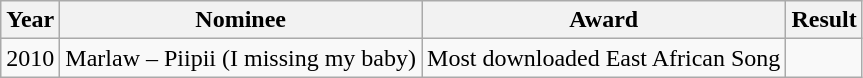<table class="wikitable">
<tr>
<th>Year</th>
<th>Nominee</th>
<th>Award</th>
<th>Result</th>
</tr>
<tr>
<td>2010</td>
<td>Marlaw – Piipii (I missing my baby)</td>
<td>Most downloaded East African Song</td>
<td></td>
</tr>
</table>
